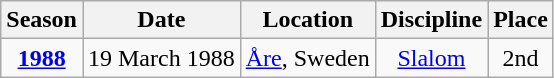<table class=wikitable style="text-align:center">
<tr>
<th>Season</th>
<th>Date</th>
<th>Location</th>
<th>Discipline</th>
<th>Place</th>
</tr>
<tr>
<td><strong><a href='#'>1988</a></strong></td>
<td align=right>19 March 1988</td>
<td align=left> <a href='#'>Åre</a>, Sweden</td>
<td><a href='#'>Slalom</a></td>
<td>2nd</td>
</tr>
</table>
